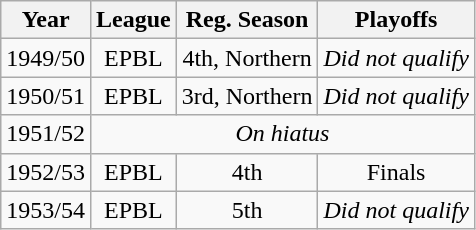<table class="wikitable" style="text-align:center">
<tr>
<th>Year</th>
<th>League</th>
<th>Reg. Season</th>
<th>Playoffs</th>
</tr>
<tr>
<td>1949/50</td>
<td>EPBL</td>
<td>4th, Northern</td>
<td><em>Did not qualify</em></td>
</tr>
<tr>
<td>1950/51</td>
<td>EPBL</td>
<td>3rd, Northern</td>
<td><em>Did not qualify</em></td>
</tr>
<tr>
<td>1951/52</td>
<td colspan=3><em>On hiatus</em></td>
</tr>
<tr>
<td>1952/53</td>
<td>EPBL</td>
<td>4th</td>
<td>Finals</td>
</tr>
<tr>
<td>1953/54</td>
<td>EPBL</td>
<td>5th</td>
<td><em>Did not qualify</em></td>
</tr>
</table>
